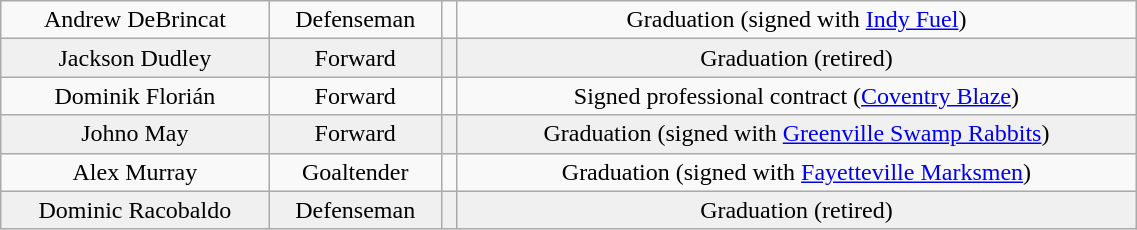<table class="wikitable" width="60%">
<tr align="center" bgcolor="">
<td>Andrew DeBrincat</td>
<td>Defenseman</td>
<td></td>
<td>Graduation (signed with <a href='#'>Indy Fuel</a>)</td>
</tr>
<tr align="center" bgcolor="f0f0f0">
<td>Jackson Dudley</td>
<td>Forward</td>
<td></td>
<td>Graduation (retired)</td>
</tr>
<tr align="center" bgcolor="">
<td>Dominik Florián</td>
<td>Forward</td>
<td></td>
<td>Signed professional contract (<a href='#'>Coventry Blaze</a>)</td>
</tr>
<tr align="center" bgcolor="f0f0f0">
<td>Johno May</td>
<td>Forward</td>
<td></td>
<td>Graduation (signed with <a href='#'>Greenville Swamp Rabbits</a>)</td>
</tr>
<tr align="center" bgcolor="">
<td>Alex Murray</td>
<td>Goaltender</td>
<td></td>
<td>Graduation (signed with <a href='#'>Fayetteville Marksmen</a>)</td>
</tr>
<tr align="center" bgcolor="f0f0f0">
<td>Dominic Racobaldo</td>
<td>Defenseman</td>
<td></td>
<td>Graduation (retired)</td>
</tr>
</table>
